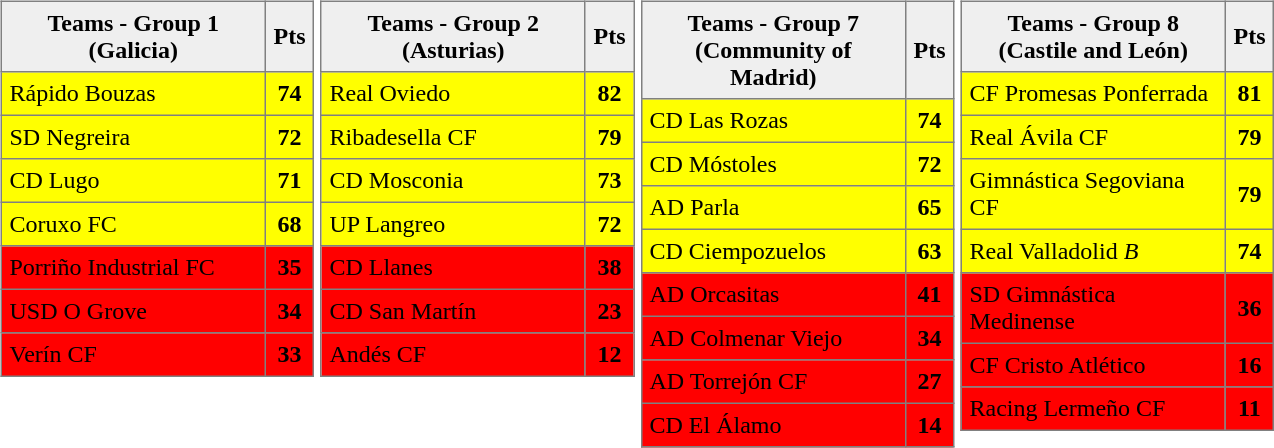<table>
<tr style="vertical-align: top;">
<td><br><table style=border-collapse:collapse border=1 cellspacing=0 cellpadding=5>
<tr align=center bgcolor=#efefef>
<th width=165>Teams - Group 1<br>(Galicia)</th>
<th width=20>Pts</th>
</tr>
<tr align=center style="background:#FFFF00;">
<td style="text-align:left;">Rápido Bouzas</td>
<td><strong>74</strong></td>
</tr>
<tr align=center style="background:#FFFF00;">
<td style="text-align:left;">SD Negreira</td>
<td><strong>72</strong></td>
</tr>
<tr align=center style="background:#FFFF00;">
<td style="text-align:left;">CD Lugo</td>
<td><strong>71</strong></td>
</tr>
<tr align=center style="background:#FFFF00;">
<td style="text-align:left;">Coruxo FC</td>
<td><strong>68</strong></td>
</tr>
<tr align=center style="background:#FF0000;">
<td style="text-align:left;">Porriño Industrial FC</td>
<td><strong>35</strong></td>
</tr>
<tr align=center style="background:#FF0000;">
<td style="text-align:left;">USD O Grove</td>
<td><strong>34</strong></td>
</tr>
<tr align=center style="background:#FF0000;">
<td style="text-align:left;">Verín CF</td>
<td><strong>33</strong></td>
</tr>
</table>
</td>
<td><br><table style=border-collapse:collapse border=1 cellspacing=0 cellpadding=5>
<tr align=center bgcolor=#efefef>
<th width=165>Teams - Group 2<br>(Asturias)</th>
<th width=20>Pts</th>
</tr>
<tr align=center style="background:#FFFF00;">
<td style="text-align:left;">Real Oviedo</td>
<td><strong>82</strong></td>
</tr>
<tr align=center style="background:#FFFF00;">
<td style="text-align:left;">Ribadesella CF</td>
<td><strong>79</strong></td>
</tr>
<tr align=center style="background:#FFFF00;">
<td style="text-align:left;">CD Mosconia</td>
<td><strong>73</strong></td>
</tr>
<tr align=center style="background:#FFFF00;">
<td style="text-align:left;">UP Langreo</td>
<td><strong>72</strong></td>
</tr>
<tr align=center style="background:#FF0000;">
<td style="text-align:left;">CD Llanes</td>
<td><strong>38</strong></td>
</tr>
<tr align=center style="background:#FF0000;">
<td style="text-align:left;">CD San Martín</td>
<td><strong>23</strong></td>
</tr>
<tr align=center style="background:#FF0000;">
<td style="text-align:left;">Andés CF</td>
<td><strong>12</strong></td>
</tr>
</table>
</td>
<td><br><table style=border-collapse:collapse border=1 cellspacing=0 cellpadding=5>
<tr align=center bgcolor=#efefef>
<th width=165>Teams - Group 7<br>(Community of Madrid)</th>
<th width=20>Pts</th>
</tr>
<tr align=center style="background:#FFFF00;">
<td style="text-align:left;">CD Las Rozas</td>
<td><strong>74</strong></td>
</tr>
<tr align=center style="background:#FFFF00;">
<td style="text-align:left;">CD Móstoles</td>
<td><strong>72</strong></td>
</tr>
<tr align=center style="background:#FFFF00;">
<td style="text-align:left;">AD Parla</td>
<td><strong>65</strong></td>
</tr>
<tr align=center style="background:#FFFF00;">
<td style="text-align:left;">CD Ciempozuelos</td>
<td><strong>63</strong></td>
</tr>
<tr align=center style="background:#FF0000;">
<td style="text-align:left;">AD Orcasitas</td>
<td><strong>41</strong></td>
</tr>
<tr align=center style="background:#FF0000;">
<td style="text-align:left;">AD Colmenar Viejo</td>
<td><strong>34</strong></td>
</tr>
<tr align=center style="background:#FF0000;">
<td style="text-align:left;">AD Torrejón CF</td>
<td><strong>27</strong></td>
</tr>
<tr align=center style="background:#FF0000;">
<td style="text-align:left;">CD El Álamo</td>
<td><strong>14</strong></td>
</tr>
</table>
</td>
<td><br><table style=border-collapse:collapse border=1 cellspacing=0 cellpadding=5>
<tr align=center bgcolor=#efefef>
<th width=165>Teams - Group 8<br>(Castile and León)</th>
<th width=20>Pts</th>
</tr>
<tr align=center style="background:#FFFF00;">
<td style="text-align:left;">CF Promesas Ponferrada</td>
<td><strong>81</strong></td>
</tr>
<tr align=center style="background:#FFFF00;">
<td style="text-align:left;">Real Ávila CF</td>
<td><strong>79</strong></td>
</tr>
<tr align=center style="background:#FFFF00;">
<td style="text-align:left;">Gimnástica Segoviana CF</td>
<td><strong>79</strong></td>
</tr>
<tr align=center style="background:#FFFF00;">
<td style="text-align:left;">Real Valladolid <em>B</em></td>
<td><strong>74</strong></td>
</tr>
<tr align=center style="background:#FF0000;">
<td style="text-align:left;">SD Gimnástica Medinense</td>
<td><strong>36</strong></td>
</tr>
<tr align=center style="background:#FF0000;">
<td style="text-align:left;">CF Cristo Atlético</td>
<td><strong>16</strong></td>
</tr>
<tr align=center style="background:#FF0000;">
<td style="text-align:left;">Racing Lermeño CF</td>
<td><strong>11</strong></td>
</tr>
</table>
</td>
</tr>
</table>
